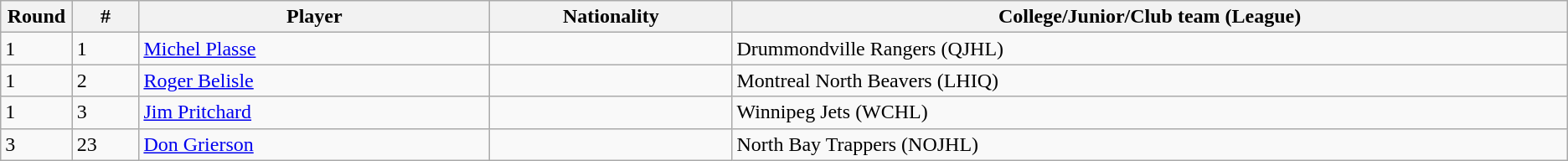<table class="wikitable">
<tr align="center">
<th bgcolor="#DDDDFF" width="4.0%">Round</th>
<th bgcolor="#DDDDFF" width="4.0%">#</th>
<th bgcolor="#DDDDFF" width="21.0%">Player</th>
<th bgcolor="#DDDDFF" width="14.5%">Nationality</th>
<th bgcolor="#DDDDFF" width="50.0%">College/Junior/Club team (League)</th>
</tr>
<tr>
<td>1</td>
<td>1</td>
<td><a href='#'>Michel Plasse</a></td>
<td></td>
<td>Drummondville Rangers (QJHL)</td>
</tr>
<tr>
<td>1</td>
<td>2</td>
<td><a href='#'>Roger Belisle</a></td>
<td></td>
<td>Montreal North Beavers (LHIQ)</td>
</tr>
<tr>
<td>1</td>
<td>3</td>
<td><a href='#'>Jim Pritchard</a></td>
<td></td>
<td>Winnipeg Jets (WCHL)</td>
</tr>
<tr>
<td>3</td>
<td>23</td>
<td><a href='#'>Don Grierson</a></td>
<td></td>
<td>North Bay Trappers (NOJHL)</td>
</tr>
</table>
